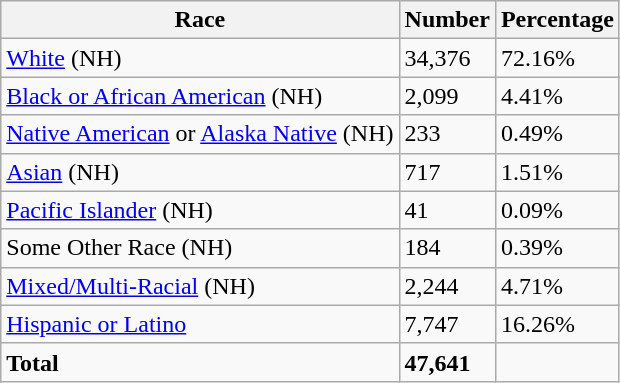<table class="wikitable">
<tr>
<th>Race</th>
<th>Number</th>
<th>Percentage</th>
</tr>
<tr>
<td><a href='#'>White</a> (NH)</td>
<td>34,376</td>
<td>72.16%</td>
</tr>
<tr>
<td><a href='#'>Black or African American</a> (NH)</td>
<td>2,099</td>
<td>4.41%</td>
</tr>
<tr>
<td><a href='#'>Native American</a> or <a href='#'>Alaska Native</a> (NH)</td>
<td>233</td>
<td>0.49%</td>
</tr>
<tr>
<td><a href='#'>Asian</a> (NH)</td>
<td>717</td>
<td>1.51%</td>
</tr>
<tr>
<td><a href='#'>Pacific Islander</a> (NH)</td>
<td>41</td>
<td>0.09%</td>
</tr>
<tr>
<td>Some Other Race (NH)</td>
<td>184</td>
<td>0.39%</td>
</tr>
<tr>
<td><a href='#'>Mixed/Multi-Racial</a> (NH)</td>
<td>2,244</td>
<td>4.71%</td>
</tr>
<tr>
<td><a href='#'>Hispanic or Latino</a></td>
<td>7,747</td>
<td>16.26%</td>
</tr>
<tr>
<td><strong>Total</strong></td>
<td><strong>47,641</strong></td>
<td></td>
</tr>
</table>
